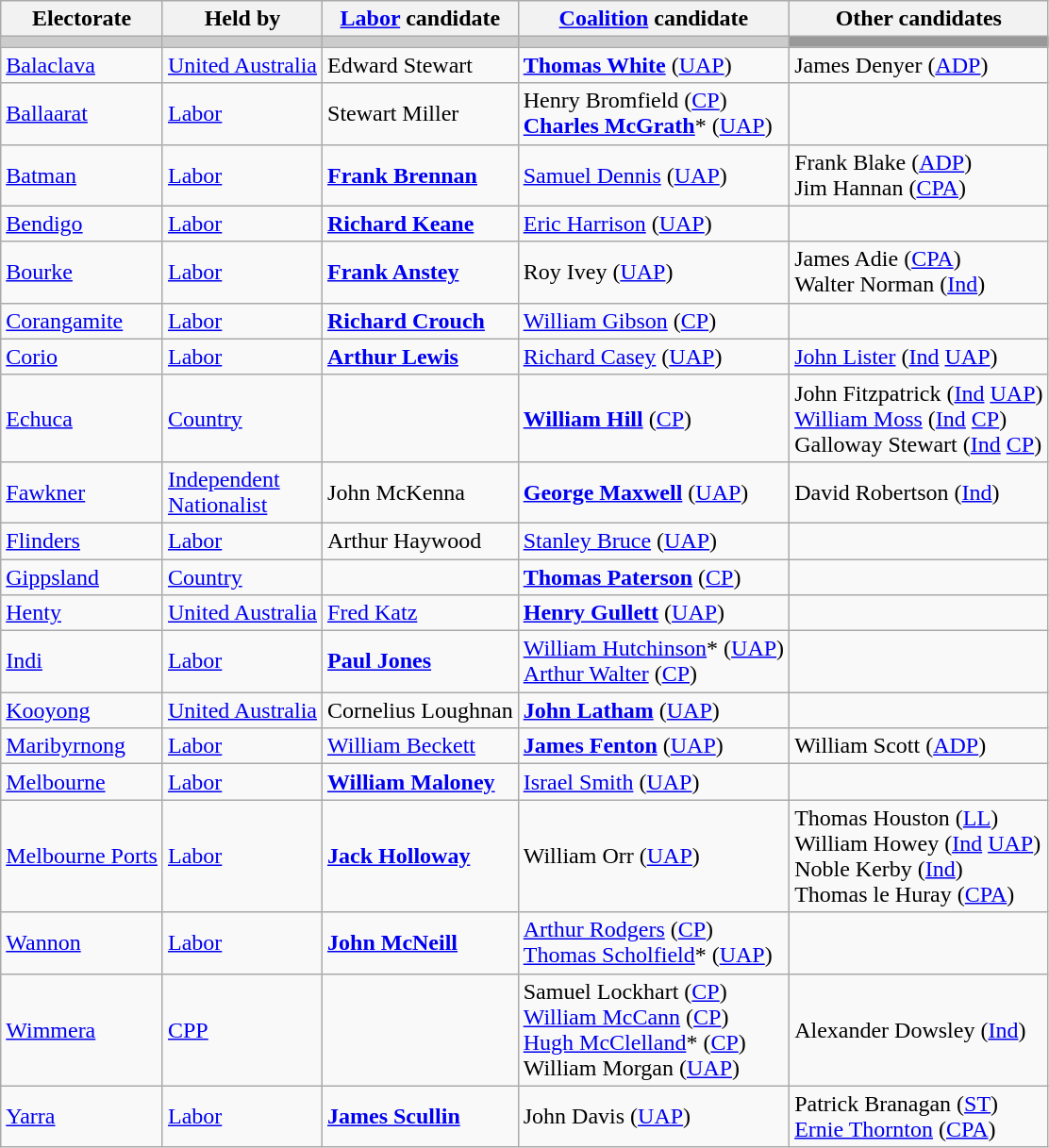<table class="wikitable">
<tr>
<th>Electorate</th>
<th>Held by</th>
<th><a href='#'>Labor</a> candidate</th>
<th><a href='#'>Coalition</a> candidate</th>
<th>Other candidates</th>
</tr>
<tr bgcolor="#cccccc">
<td></td>
<td></td>
<td></td>
<td></td>
<td bgcolor="#999999"></td>
</tr>
<tr>
<td><a href='#'>Balaclava</a></td>
<td><a href='#'>United Australia</a></td>
<td>Edward Stewart</td>
<td><strong><a href='#'>Thomas White</a></strong> (<a href='#'>UAP</a>)</td>
<td>James Denyer (<a href='#'>ADP</a>)</td>
</tr>
<tr>
<td><a href='#'>Ballaarat</a></td>
<td><a href='#'>Labor</a></td>
<td>Stewart Miller</td>
<td>Henry Bromfield (<a href='#'>CP</a>)<br><strong><a href='#'>Charles McGrath</a></strong>* (<a href='#'>UAP</a>)</td>
<td></td>
</tr>
<tr>
<td><a href='#'>Batman</a></td>
<td><a href='#'>Labor</a></td>
<td><strong><a href='#'>Frank Brennan</a></strong></td>
<td><a href='#'>Samuel Dennis</a> (<a href='#'>UAP</a>)</td>
<td>Frank Blake (<a href='#'>ADP</a>)<br>Jim Hannan (<a href='#'>CPA</a>)</td>
</tr>
<tr>
<td><a href='#'>Bendigo</a></td>
<td><a href='#'>Labor</a></td>
<td><strong><a href='#'>Richard Keane</a></strong></td>
<td><a href='#'>Eric Harrison</a> (<a href='#'>UAP</a>)</td>
<td></td>
</tr>
<tr>
<td><a href='#'>Bourke</a></td>
<td><a href='#'>Labor</a></td>
<td><strong><a href='#'>Frank Anstey</a></strong></td>
<td>Roy Ivey (<a href='#'>UAP</a>)</td>
<td>James Adie (<a href='#'>CPA</a>)<br>Walter Norman (<a href='#'>Ind</a>)</td>
</tr>
<tr>
<td><a href='#'>Corangamite</a></td>
<td><a href='#'>Labor</a></td>
<td><strong><a href='#'>Richard Crouch</a></strong></td>
<td><a href='#'>William Gibson</a> (<a href='#'>CP</a>)</td>
<td></td>
</tr>
<tr>
<td><a href='#'>Corio</a></td>
<td><a href='#'>Labor</a></td>
<td><strong><a href='#'>Arthur Lewis</a></strong></td>
<td><a href='#'>Richard Casey</a> (<a href='#'>UAP</a>)</td>
<td><a href='#'>John Lister</a> (<a href='#'>Ind</a> <a href='#'>UAP</a>)</td>
</tr>
<tr>
<td><a href='#'>Echuca</a></td>
<td><a href='#'>Country</a></td>
<td></td>
<td><strong><a href='#'>William Hill</a></strong> (<a href='#'>CP</a>)</td>
<td>John Fitzpatrick (<a href='#'>Ind</a> <a href='#'>UAP</a>)<br><a href='#'>William Moss</a> (<a href='#'>Ind</a> <a href='#'>CP</a>)<br>Galloway Stewart (<a href='#'>Ind</a> <a href='#'>CP</a>)</td>
</tr>
<tr>
<td><a href='#'>Fawkner</a></td>
<td><a href='#'>Independent</a><br><a href='#'>Nationalist</a></td>
<td>John McKenna</td>
<td><strong><a href='#'>George Maxwell</a></strong> (<a href='#'>UAP</a>)</td>
<td>David Robertson (<a href='#'>Ind</a>)</td>
</tr>
<tr>
<td><a href='#'>Flinders</a></td>
<td><a href='#'>Labor</a></td>
<td>Arthur Haywood</td>
<td><a href='#'>Stanley Bruce</a> (<a href='#'>UAP</a>)</td>
<td></td>
</tr>
<tr>
<td><a href='#'>Gippsland</a></td>
<td><a href='#'>Country</a></td>
<td></td>
<td><strong><a href='#'>Thomas Paterson</a></strong> (<a href='#'>CP</a>)</td>
<td></td>
</tr>
<tr>
<td><a href='#'>Henty</a></td>
<td><a href='#'>United Australia</a></td>
<td><a href='#'>Fred Katz</a></td>
<td><strong><a href='#'>Henry Gullett</a></strong> (<a href='#'>UAP</a>)</td>
<td></td>
</tr>
<tr>
<td><a href='#'>Indi</a></td>
<td><a href='#'>Labor</a></td>
<td><strong><a href='#'>Paul Jones</a></strong></td>
<td><a href='#'>William Hutchinson</a>* (<a href='#'>UAP</a>)<br><a href='#'>Arthur Walter</a> (<a href='#'>CP</a>)</td>
<td></td>
</tr>
<tr>
<td><a href='#'>Kooyong</a></td>
<td><a href='#'>United Australia</a></td>
<td>Cornelius Loughnan</td>
<td><strong><a href='#'>John Latham</a></strong> (<a href='#'>UAP</a>)</td>
<td></td>
</tr>
<tr>
<td><a href='#'>Maribyrnong</a></td>
<td><a href='#'>Labor</a></td>
<td><a href='#'>William Beckett</a></td>
<td><strong><a href='#'>James Fenton</a></strong> (<a href='#'>UAP</a>)</td>
<td>William Scott (<a href='#'>ADP</a>)</td>
</tr>
<tr>
<td><a href='#'>Melbourne</a></td>
<td><a href='#'>Labor</a></td>
<td><strong><a href='#'>William Maloney</a></strong></td>
<td><a href='#'>Israel Smith</a> (<a href='#'>UAP</a>)</td>
<td></td>
</tr>
<tr>
<td><a href='#'>Melbourne Ports</a></td>
<td><a href='#'>Labor</a></td>
<td><strong><a href='#'>Jack Holloway</a></strong></td>
<td>William Orr (<a href='#'>UAP</a>)</td>
<td>Thomas Houston (<a href='#'>LL</a>)<br>William Howey (<a href='#'>Ind</a> <a href='#'>UAP</a>)<br>Noble Kerby (<a href='#'>Ind</a>)<br>Thomas le Huray (<a href='#'>CPA</a>)</td>
</tr>
<tr>
<td><a href='#'>Wannon</a></td>
<td><a href='#'>Labor</a></td>
<td><strong><a href='#'>John McNeill</a></strong></td>
<td><a href='#'>Arthur Rodgers</a> (<a href='#'>CP</a>)<br><a href='#'>Thomas Scholfield</a>* (<a href='#'>UAP</a>)</td>
<td></td>
</tr>
<tr>
<td><a href='#'>Wimmera</a></td>
<td><a href='#'>CPP</a></td>
<td></td>
<td>Samuel Lockhart (<a href='#'>CP</a>)<br><a href='#'>William McCann</a> (<a href='#'>CP</a>)<br><a href='#'>Hugh McClelland</a>* (<a href='#'>CP</a>)<br>William Morgan (<a href='#'>UAP</a>)</td>
<td>Alexander Dowsley (<a href='#'>Ind</a>)</td>
</tr>
<tr>
<td><a href='#'>Yarra</a></td>
<td><a href='#'>Labor</a></td>
<td><strong><a href='#'>James Scullin</a></strong></td>
<td>John Davis (<a href='#'>UAP</a>)</td>
<td>Patrick Branagan (<a href='#'>ST</a>)<br><a href='#'>Ernie Thornton</a> (<a href='#'>CPA</a>)</td>
</tr>
</table>
